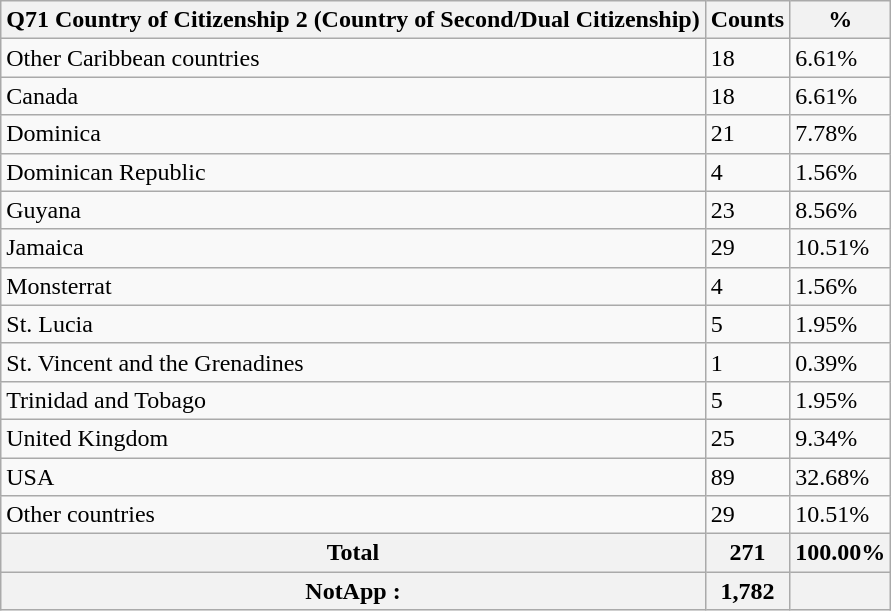<table class="wikitable sortable">
<tr>
<th>Q71 Country of Citizenship 2 (Country of Second/Dual Citizenship)</th>
<th>Counts</th>
<th>%</th>
</tr>
<tr>
<td>Other Caribbean countries</td>
<td>18</td>
<td>6.61%</td>
</tr>
<tr>
<td>Canada</td>
<td>18</td>
<td>6.61%</td>
</tr>
<tr>
<td>Dominica</td>
<td>21</td>
<td>7.78%</td>
</tr>
<tr>
<td>Dominican Republic</td>
<td>4</td>
<td>1.56%</td>
</tr>
<tr>
<td>Guyana</td>
<td>23</td>
<td>8.56%</td>
</tr>
<tr>
<td>Jamaica</td>
<td>29</td>
<td>10.51%</td>
</tr>
<tr>
<td>Monsterrat</td>
<td>4</td>
<td>1.56%</td>
</tr>
<tr>
<td>St. Lucia</td>
<td>5</td>
<td>1.95%</td>
</tr>
<tr>
<td>St. Vincent and the Grenadines</td>
<td>1</td>
<td>0.39%</td>
</tr>
<tr>
<td>Trinidad and Tobago</td>
<td>5</td>
<td>1.95%</td>
</tr>
<tr>
<td>United Kingdom</td>
<td>25</td>
<td>9.34%</td>
</tr>
<tr>
<td>USA</td>
<td>89</td>
<td>32.68%</td>
</tr>
<tr>
<td>Other countries</td>
<td>29</td>
<td>10.51%</td>
</tr>
<tr>
<th>Total</th>
<th>271</th>
<th>100.00%</th>
</tr>
<tr>
<th>NotApp :</th>
<th>1,782</th>
<th></th>
</tr>
</table>
